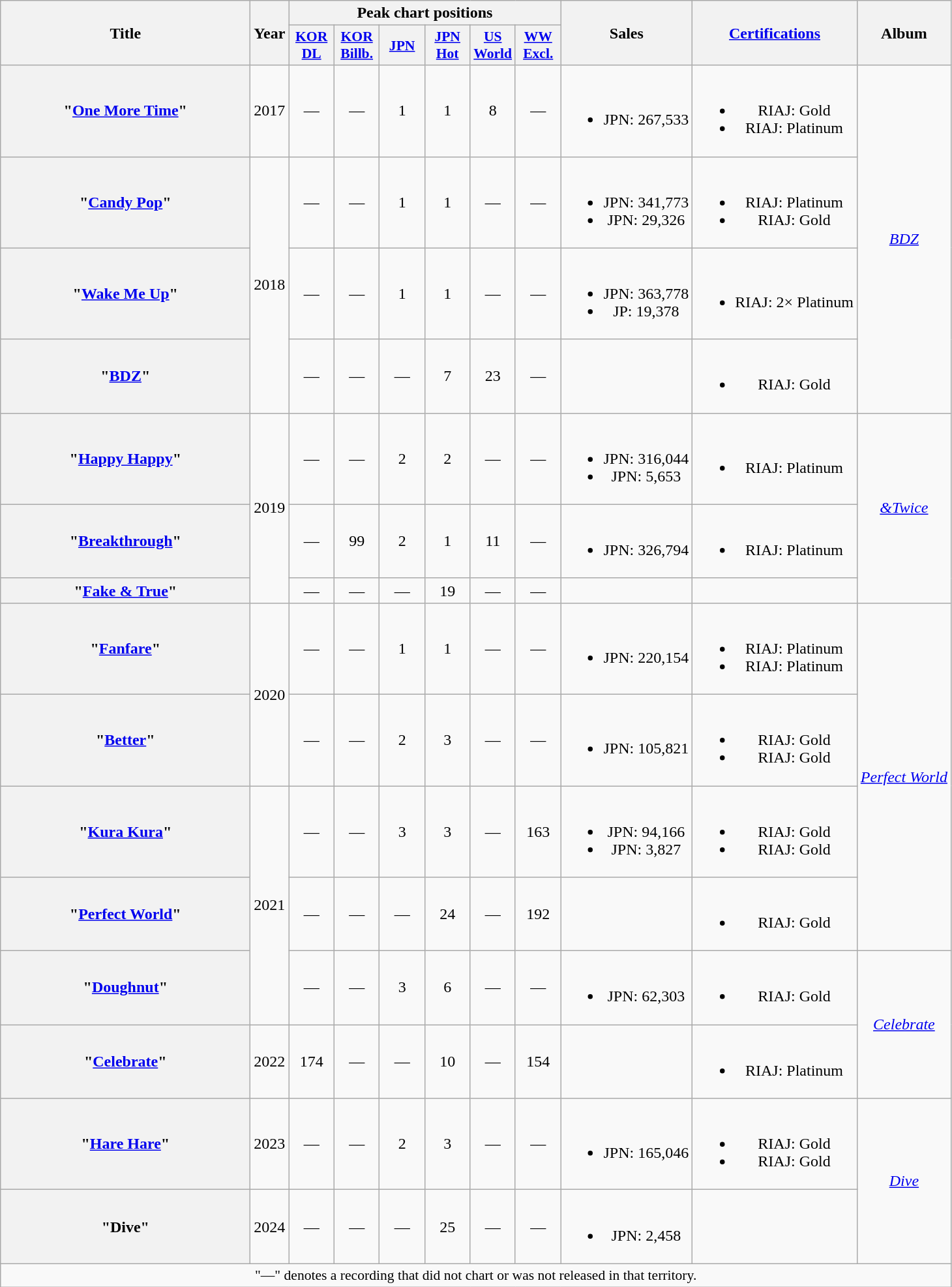<table class="wikitable plainrowheaders" style="text-align:center">
<tr>
<th scope="col" rowspan=2 style="width:15.5em">Title</th>
<th scope="col" rowspan=2 style="width:1em">Year</th>
<th scope="col" colspan=6>Peak chart positions</th>
<th scope="col" rowspan=2>Sales</th>
<th scope="col" rowspan=2><a href='#'>Certifications</a></th>
<th scope="col" rowspan=2>Album</th>
</tr>
<tr>
<th scope="col" style="width:2.75em;font-size:90%"><a href='#'>KOR<br>DL</a><br></th>
<th scope="col" style="width:2.75em;font-size:90%"><a href='#'>KOR<br>Billb.</a><br></th>
<th scope="col" style="width:2.75em;font-size:90%"><a href='#'>JPN</a><br></th>
<th scope="col" style="width:2.75em;font-size:90%"><a href='#'>JPN<br>Hot</a><br></th>
<th scope="col" style="width:2.75em;font-size:90%"><a href='#'>US<br>World</a><br></th>
<th scope="col" style="width:2.75em;font-size:90%"><a href='#'>WW Excl.</a><br></th>
</tr>
<tr>
<th scope=row>"<a href='#'>One More Time</a>"</th>
<td>2017</td>
<td>—</td>
<td>—</td>
<td>1</td>
<td>1</td>
<td>8</td>
<td>—</td>
<td><br><ul><li>JPN: 267,533 </li></ul></td>
<td><br><ul><li>RIAJ: Gold</li><li>RIAJ: Platinum</li></ul></td>
<td rowspan=4><em><a href='#'>BDZ</a></em></td>
</tr>
<tr>
<th scope=row>"<a href='#'>Candy Pop</a>"</th>
<td rowspan=3>2018</td>
<td>—</td>
<td>—</td>
<td>1</td>
<td>1</td>
<td>—</td>
<td>—</td>
<td><br><ul><li>JPN: 341,773 </li><li>JPN: 29,326 </li></ul></td>
<td><br><ul><li>RIAJ: Platinum</li><li>RIAJ: Gold</li></ul></td>
</tr>
<tr>
<th scope=row>"<a href='#'>Wake Me Up</a>"</th>
<td>—</td>
<td>—</td>
<td>1</td>
<td>1</td>
<td>—</td>
<td>—</td>
<td><br><ul><li>JPN: 363,778 </li><li>JP: 19,378 </li></ul></td>
<td><br><ul><li>RIAJ: 2× Platinum</li></ul></td>
</tr>
<tr>
<th scope=row>"<a href='#'>BDZ</a>"</th>
<td>—</td>
<td>—</td>
<td>—</td>
<td>7</td>
<td>23</td>
<td>—</td>
<td></td>
<td><br><ul><li>RIAJ: Gold</li></ul></td>
</tr>
<tr>
<th scope=row>"<a href='#'>Happy Happy</a>"</th>
<td rowspan=3>2019</td>
<td>—</td>
<td>—</td>
<td>2</td>
<td>2</td>
<td>—</td>
<td>—</td>
<td><br><ul><li>JPN: 316,044 </li><li>JPN: 5,653 </li></ul></td>
<td><br><ul><li>RIAJ: Platinum</li></ul></td>
<td rowspan=3><em><a href='#'>&Twice</a></em></td>
</tr>
<tr>
<th scope=row>"<a href='#'>Breakthrough</a>"</th>
<td>—</td>
<td>99</td>
<td>2</td>
<td>1</td>
<td>11</td>
<td>—</td>
<td><br><ul><li>JPN: 326,794 </li></ul></td>
<td><br><ul><li>RIAJ: Platinum</li></ul></td>
</tr>
<tr>
<th scope=row>"<a href='#'>Fake & True</a>"</th>
<td>—</td>
<td>—</td>
<td>—</td>
<td>19</td>
<td>—</td>
<td>—</td>
<td></td>
<td></td>
</tr>
<tr>
<th scope=row>"<a href='#'>Fanfare</a>"</th>
<td rowspan=2>2020</td>
<td>—</td>
<td>—</td>
<td>1</td>
<td>1</td>
<td>—</td>
<td>—</td>
<td><br><ul><li>JPN: 220,154 </li></ul></td>
<td><br><ul><li>RIAJ: Platinum</li><li>RIAJ: Platinum</li></ul></td>
<td rowspan=4><em><a href='#'>Perfect World</a></em></td>
</tr>
<tr>
<th scope=row>"<a href='#'>Better</a>"</th>
<td>—</td>
<td>—</td>
<td>2</td>
<td>3</td>
<td>—</td>
<td>—</td>
<td><br><ul><li>JPN: 105,821 </li></ul></td>
<td><br><ul><li>RIAJ: Gold</li><li>RIAJ: Gold</li></ul></td>
</tr>
<tr>
<th scope=row>"<a href='#'>Kura Kura</a>"</th>
<td rowspan=3>2021</td>
<td>—</td>
<td>—</td>
<td>3</td>
<td>3</td>
<td>—</td>
<td>163</td>
<td><br><ul><li>JPN: 94,166 </li><li>JPN: 3,827 </li></ul></td>
<td><br><ul><li>RIAJ: Gold</li><li>RIAJ: Gold</li></ul></td>
</tr>
<tr>
<th scope=row>"<a href='#'>Perfect World</a>"</th>
<td>—</td>
<td>—</td>
<td>—</td>
<td>24</td>
<td>—</td>
<td>192</td>
<td></td>
<td><br><ul><li>RIAJ: Gold</li></ul></td>
</tr>
<tr>
<th scope=row>"<a href='#'>Doughnut</a>"</th>
<td>—</td>
<td>—</td>
<td>3</td>
<td>6</td>
<td>—</td>
<td>—</td>
<td><br><ul><li>JPN: 62,303 </li></ul></td>
<td><br><ul><li>RIAJ: Gold</li></ul></td>
<td rowspan=2><em><a href='#'>Celebrate</a></em></td>
</tr>
<tr>
<th scope=row>"<a href='#'>Celebrate</a>"</th>
<td>2022</td>
<td>174</td>
<td>—</td>
<td>—</td>
<td>10</td>
<td>—</td>
<td>154</td>
<td></td>
<td><br><ul><li>RIAJ: Platinum</li></ul></td>
</tr>
<tr>
<th scope=row>"<a href='#'>Hare Hare</a>"</th>
<td>2023</td>
<td>—</td>
<td>—</td>
<td>2</td>
<td>3</td>
<td>—</td>
<td>—</td>
<td><br><ul><li>JPN: 165,046 </li></ul></td>
<td><br><ul><li>RIAJ: Gold</li><li>RIAJ: Gold</li></ul></td>
<td rowspan=2><em><a href='#'>Dive</a></em></td>
</tr>
<tr>
<th scope=row>"Dive"</th>
<td>2024</td>
<td>—</td>
<td>—</td>
<td>—</td>
<td>25</td>
<td>—</td>
<td>—</td>
<td><br><ul><li>JPN: 2,458 </li></ul></td>
<td></td>
</tr>
<tr>
<td colspan=12 style="font-size:90%">"—" denotes a recording that did not chart or was not released in that territory.</td>
</tr>
</table>
